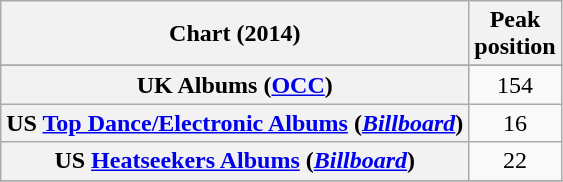<table class="wikitable sortable plainrowheaders">
<tr>
<th scope="col">Chart (2014)</th>
<th scope="col">Peak<br>position</th>
</tr>
<tr>
</tr>
<tr>
<th scope="row">UK Albums (<a href='#'>OCC</a>)</th>
<td align="center">154</td>
</tr>
<tr>
<th scope="row">US <a href='#'>Top Dance/Electronic Albums</a> (<em><a href='#'>Billboard</a></em>)</th>
<td align="center">16</td>
</tr>
<tr>
<th scope="row">US <a href='#'>Heatseekers Albums</a> (<em><a href='#'>Billboard</a></em>)</th>
<td align="center">22</td>
</tr>
<tr>
</tr>
</table>
